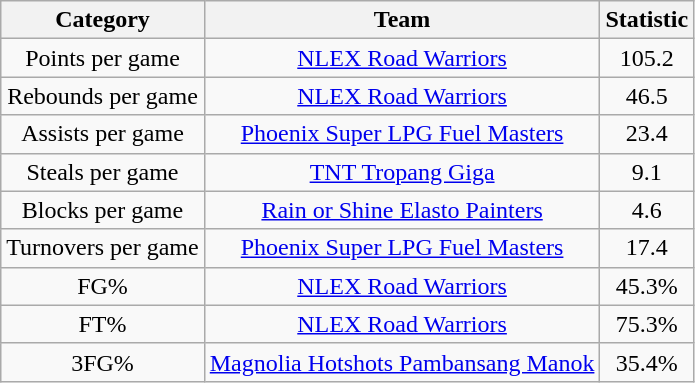<table class="wikitable" style="text-align:center">
<tr>
<th>Category</th>
<th>Team</th>
<th>Statistic</th>
</tr>
<tr>
<td>Points per game</td>
<td><a href='#'>NLEX Road Warriors</a></td>
<td>105.2</td>
</tr>
<tr>
<td>Rebounds per game</td>
<td><a href='#'>NLEX Road Warriors</a></td>
<td>46.5</td>
</tr>
<tr>
<td>Assists per game</td>
<td><a href='#'>Phoenix Super LPG Fuel Masters</a></td>
<td>23.4</td>
</tr>
<tr>
<td>Steals per game</td>
<td><a href='#'>TNT Tropang Giga</a></td>
<td>9.1</td>
</tr>
<tr>
<td>Blocks per game</td>
<td><a href='#'>Rain or Shine Elasto Painters</a></td>
<td>4.6</td>
</tr>
<tr>
<td>Turnovers per game</td>
<td><a href='#'>Phoenix Super LPG Fuel Masters</a></td>
<td>17.4</td>
</tr>
<tr>
<td>FG%</td>
<td><a href='#'>NLEX Road Warriors</a></td>
<td>45.3%</td>
</tr>
<tr>
<td>FT%</td>
<td><a href='#'>NLEX Road Warriors</a></td>
<td>75.3%</td>
</tr>
<tr>
<td>3FG%</td>
<td><a href='#'>Magnolia Hotshots Pambansang Manok</a></td>
<td>35.4%</td>
</tr>
</table>
